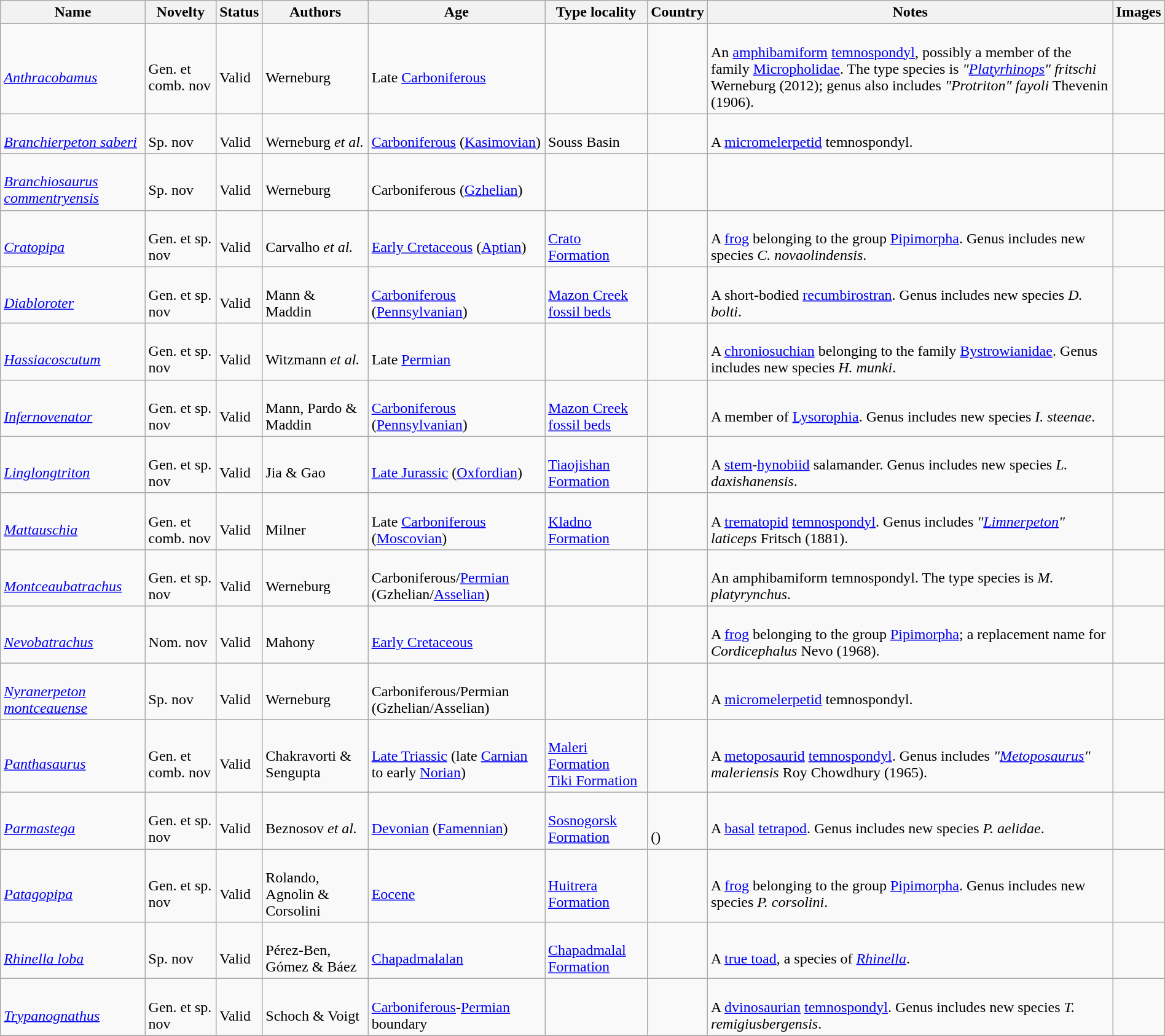<table class="wikitable sortable" align="center" width="100%">
<tr>
<th>Name</th>
<th>Novelty</th>
<th>Status</th>
<th>Authors</th>
<th>Age</th>
<th>Type locality</th>
<th>Country</th>
<th>Notes</th>
<th>Images</th>
</tr>
<tr>
<td><br><em><a href='#'>Anthracobamus</a></em></td>
<td><br>Gen. et comb. nov</td>
<td><br>Valid</td>
<td><br>Werneburg</td>
<td><br>Late <a href='#'>Carboniferous</a></td>
<td></td>
<td><br><br>
</td>
<td><br>An <a href='#'>amphibamiform</a> <a href='#'>temnospondyl</a>, possibly a member of the family <a href='#'>Micropholidae</a>. The type species is <em>"<a href='#'>Platyrhinops</a>" fritschi</em> Werneburg (2012); genus also includes <em>"Protriton" fayoli</em> Thevenin (1906).</td>
<td></td>
</tr>
<tr>
<td><br><em><a href='#'>Branchierpeton saberi</a></em></td>
<td><br>Sp. nov</td>
<td><br>Valid</td>
<td><br>Werneburg <em>et al.</em></td>
<td><br><a href='#'>Carboniferous</a> (<a href='#'>Kasimovian</a>)</td>
<td><br>Souss Basin</td>
<td><br></td>
<td><br>A <a href='#'>micromelerpetid</a> temnospondyl.</td>
<td></td>
</tr>
<tr>
<td><br><em><a href='#'>Branchiosaurus commentryensis</a></em></td>
<td><br>Sp. nov</td>
<td><br>Valid</td>
<td><br>Werneburg</td>
<td><br>Carboniferous (<a href='#'>Gzhelian</a>)</td>
<td></td>
<td><br></td>
<td></td>
<td></td>
</tr>
<tr>
<td><br><em><a href='#'>Cratopipa</a></em></td>
<td><br>Gen. et sp. nov</td>
<td><br>Valid</td>
<td><br>Carvalho <em>et al.</em></td>
<td><br><a href='#'>Early Cretaceous</a> (<a href='#'>Aptian</a>)</td>
<td><br><a href='#'>Crato Formation</a></td>
<td><br></td>
<td><br>A <a href='#'>frog</a> belonging to the group <a href='#'>Pipimorpha</a>. Genus includes new species <em>C. novaolindensis</em>.</td>
<td></td>
</tr>
<tr>
<td><br><em><a href='#'>Diabloroter</a></em></td>
<td><br>Gen. et sp. nov</td>
<td><br>Valid</td>
<td><br>Mann & Maddin</td>
<td><br><a href='#'>Carboniferous</a> (<a href='#'>Pennsylvanian</a>)</td>
<td><br><a href='#'>Mazon Creek fossil beds</a></td>
<td><br></td>
<td><br>A short-bodied <a href='#'>recumbirostran</a>. Genus includes new species <em>D. bolti</em>.</td>
<td></td>
</tr>
<tr>
<td><br><em><a href='#'>Hassiacoscutum</a></em></td>
<td><br>Gen. et sp. nov</td>
<td><br>Valid</td>
<td><br>Witzmann <em>et al.</em></td>
<td><br>Late <a href='#'>Permian</a></td>
<td></td>
<td><br></td>
<td><br>A <a href='#'>chroniosuchian</a> belonging to the family <a href='#'>Bystrowianidae</a>. Genus includes new species <em>H. munki</em>.</td>
<td></td>
</tr>
<tr>
<td><br><em><a href='#'>Infernovenator</a></em></td>
<td><br>Gen. et sp. nov</td>
<td><br>Valid</td>
<td><br>Mann, Pardo & Maddin</td>
<td><br><a href='#'>Carboniferous</a> (<a href='#'>Pennsylvanian</a>)</td>
<td><br><a href='#'>Mazon Creek fossil beds</a></td>
<td><br></td>
<td><br>A member of <a href='#'>Lysorophia</a>. Genus includes new species <em>I. steenae</em>.</td>
<td></td>
</tr>
<tr>
<td><br><em><a href='#'>Linglongtriton</a></em></td>
<td><br>Gen. et sp. nov</td>
<td><br>Valid</td>
<td><br>Jia & Gao</td>
<td><br><a href='#'>Late Jurassic</a> (<a href='#'>Oxfordian</a>)</td>
<td><br><a href='#'>Tiaojishan Formation</a></td>
<td><br></td>
<td><br>A <a href='#'>stem</a>-<a href='#'>hynobiid</a> salamander. Genus includes new species <em>L. daxishanensis</em>.</td>
<td></td>
</tr>
<tr>
<td><br><em><a href='#'>Mattauschia</a></em></td>
<td><br>Gen. et comb. nov</td>
<td><br>Valid</td>
<td><br>Milner</td>
<td><br>Late <a href='#'>Carboniferous</a> (<a href='#'>Moscovian</a>)</td>
<td><br><a href='#'>Kladno Formation</a></td>
<td><br></td>
<td><br>A <a href='#'>trematopid</a> <a href='#'>temnospondyl</a>. Genus includes <em>"<a href='#'>Limnerpeton</a>" laticeps</em> Fritsch (1881).</td>
<td></td>
</tr>
<tr>
<td><br><em><a href='#'>Montceaubatrachus</a></em></td>
<td><br>Gen. et sp. nov</td>
<td><br>Valid</td>
<td><br>Werneburg</td>
<td><br>Carboniferous/<a href='#'>Permian</a> (Gzhelian/<a href='#'>Asselian</a>)</td>
<td></td>
<td><br></td>
<td><br>An amphibamiform temnospondyl. The type species is <em>M. platyrynchus</em>.</td>
<td></td>
</tr>
<tr>
<td><br><em><a href='#'>Nevobatrachus</a></em></td>
<td><br>Nom. nov</td>
<td><br>Valid</td>
<td><br>Mahony</td>
<td><br><a href='#'>Early Cretaceous</a></td>
<td></td>
<td><br></td>
<td><br>A <a href='#'>frog</a> belonging to the group <a href='#'>Pipimorpha</a>; a replacement name for <em>Cordicephalus</em> Nevo (1968).</td>
<td></td>
</tr>
<tr>
<td><br><em><a href='#'>Nyranerpeton montceauense</a></em></td>
<td><br>Sp. nov</td>
<td><br>Valid</td>
<td><br>Werneburg</td>
<td><br>Carboniferous/Permian (Gzhelian/Asselian)</td>
<td></td>
<td><br></td>
<td><br>A <a href='#'>micromelerpetid</a> temnospondyl.</td>
<td></td>
</tr>
<tr>
<td><br><em><a href='#'>Panthasaurus</a></em></td>
<td><br>Gen. et comb. nov</td>
<td><br>Valid</td>
<td><br>Chakravorti & Sengupta</td>
<td><br><a href='#'>Late Triassic</a> (late <a href='#'>Carnian</a> to early <a href='#'>Norian</a>)</td>
<td><br><a href='#'>Maleri Formation</a><br>
<a href='#'>Tiki Formation</a></td>
<td><br></td>
<td><br>A <a href='#'>metoposaurid</a> <a href='#'>temnospondyl</a>. Genus includes <em>"<a href='#'>Metoposaurus</a>" maleriensis</em> Roy Chowdhury (1965).</td>
<td></td>
</tr>
<tr>
<td><br><em><a href='#'>Parmastega</a></em></td>
<td><br>Gen. et sp. nov</td>
<td><br>Valid</td>
<td><br>Beznosov <em>et al.</em></td>
<td><br><a href='#'>Devonian</a> (<a href='#'>Famennian</a>)</td>
<td><br><a href='#'>Sosnogorsk Formation</a></td>
<td><br><br>()</td>
<td><br>A <a href='#'>basal</a> <a href='#'>tetrapod</a>. Genus includes new species <em>P. aelidae</em>.</td>
<td></td>
</tr>
<tr>
<td><br><em><a href='#'>Patagopipa</a></em></td>
<td><br>Gen. et sp. nov</td>
<td><br>Valid</td>
<td><br>Rolando, Agnolin & Corsolini</td>
<td><br><a href='#'>Eocene</a></td>
<td><br><a href='#'>Huitrera Formation</a></td>
<td><br></td>
<td><br>A <a href='#'>frog</a> belonging to the group <a href='#'>Pipimorpha</a>. Genus includes new species <em>P. corsolini</em>.</td>
<td></td>
</tr>
<tr>
<td><br><em><a href='#'>Rhinella loba</a></em></td>
<td><br>Sp. nov</td>
<td><br>Valid</td>
<td><br>Pérez-Ben, Gómez & Báez</td>
<td><br><a href='#'>Chapadmalalan</a></td>
<td><br><a href='#'>Chapadmalal Formation</a></td>
<td><br></td>
<td><br>A <a href='#'>true toad</a>, a species of <em><a href='#'>Rhinella</a></em>.</td>
<td></td>
</tr>
<tr>
<td><br><em><a href='#'>Trypanognathus</a></em></td>
<td><br>Gen. et sp. nov</td>
<td><br>Valid</td>
<td><br>Schoch & Voigt</td>
<td><br><a href='#'>Carboniferous</a>-<a href='#'>Permian</a> boundary</td>
<td></td>
<td><br></td>
<td><br>A <a href='#'>dvinosaurian</a> <a href='#'>temnospondyl</a>. Genus includes new species <em>T. remigiusbergensis</em>.</td>
<td></td>
</tr>
<tr>
</tr>
</table>
